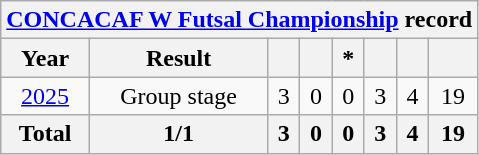<table class="wikitable" style="text-align: center;">
<tr>
<th colspan="8"><a href='#'>CONCACAF W Futsal Championship</a> record</th>
</tr>
<tr>
<th>Year</th>
<th>Result</th>
<th></th>
<th></th>
<th>*</th>
<th></th>
<th></th>
<th></th>
</tr>
<tr>
<td> <a href='#'>2025</a></td>
<td>Group stage</td>
<td>3</td>
<td>0</td>
<td>0</td>
<td>3</td>
<td>4</td>
<td>19</td>
</tr>
<tr>
<th>Total</th>
<th>1/1</th>
<th>3</th>
<th>0</th>
<th>0</th>
<th>3</th>
<th>4</th>
<th>19</th>
</tr>
</table>
